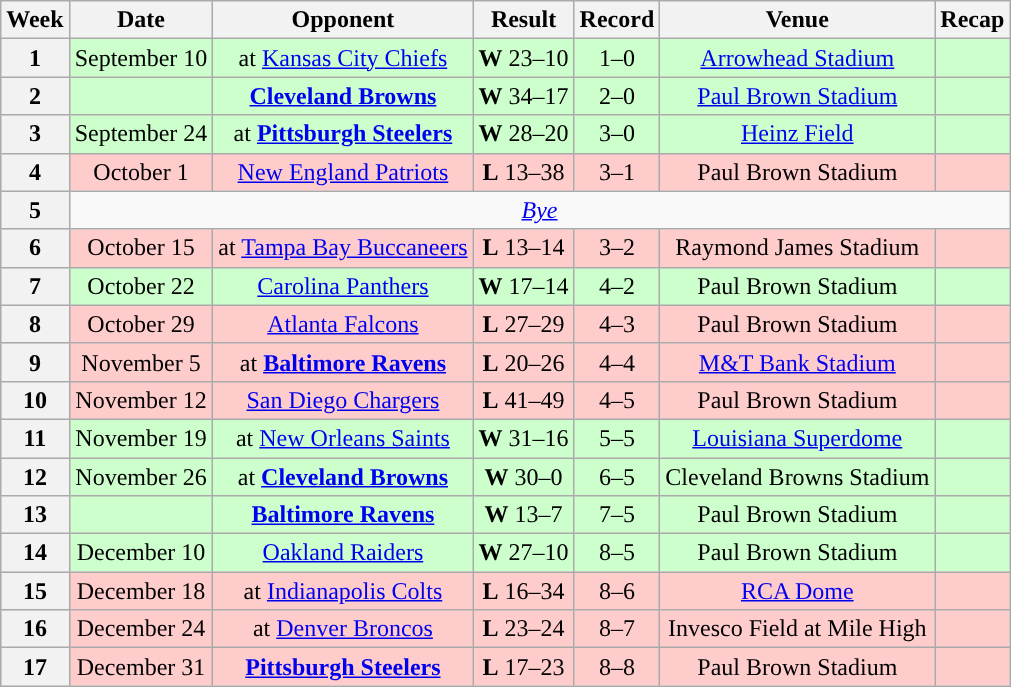<table class="wikitable" style="text-align:center">
<tr>
<th>Week</th>
<th>Date</th>
<th>Opponent</th>
<th>Result</th>
<th>Record</th>
<th>Venue</th>
<th>Recap</th>
</tr>
<tr style="background:#cfc">
<th>1</th>
<td>September 10</td>
<td>at  <a href='#'>Kansas City Chiefs</a></td>
<td><strong>W</strong> 23–10</td>
<td>1–0</td>
<td><a href='#'>Arrowhead Stadium</a></td>
<td></td>
</tr>
<tr style="background:#cfc">
<th>2</th>
<td></td>
<td><strong><a href='#'>Cleveland Browns</a></strong></td>
<td><strong>W</strong> 34–17</td>
<td>2–0</td>
<td><a href='#'>Paul Brown Stadium</a></td>
<td></td>
</tr>
<tr style="background:#cfc">
<th>3</th>
<td>September 24</td>
<td>at <strong><a href='#'>Pittsburgh Steelers</a></strong></td>
<td><strong>W</strong> 28–20</td>
<td>3–0</td>
<td><a href='#'>Heinz Field</a></td>
<td></td>
</tr>
<tr style="background:#fcc">
<th>4</th>
<td>October 1</td>
<td><a href='#'>New England Patriots</a></td>
<td><strong>L</strong> 13–38</td>
<td>3–1</td>
<td>Paul Brown Stadium</td>
<td></td>
</tr>
<tr>
<th>5</th>
<td colspan=6><em><a href='#'>Bye</a></em></td>
</tr>
<tr style="background:#fcc">
<th>6</th>
<td>October 15</td>
<td>at <a href='#'>Tampa Bay Buccaneers</a></td>
<td><strong>L</strong> 13–14</td>
<td>3–2</td>
<td>Raymond James Stadium</td>
<td></td>
</tr>
<tr style="background:#cfc">
<th>7</th>
<td>October 22</td>
<td><a href='#'>Carolina Panthers</a></td>
<td><strong>W</strong> 17–14</td>
<td>4–2</td>
<td>Paul Brown Stadium</td>
<td></td>
</tr>
<tr style="background:#fcc">
<th>8</th>
<td>October 29</td>
<td><a href='#'>Atlanta Falcons</a></td>
<td><strong>L</strong> 27–29</td>
<td>4–3</td>
<td>Paul Brown Stadium</td>
<td></td>
</tr>
<tr style="background:#fcc">
<th>9</th>
<td>November 5</td>
<td>at <strong><a href='#'>Baltimore Ravens</a></strong></td>
<td><strong>L</strong> 20–26</td>
<td>4–4</td>
<td><a href='#'>M&T Bank Stadium</a></td>
<td></td>
</tr>
<tr style="background:#fcc">
<th>10</th>
<td>November 12</td>
<td><a href='#'>San Diego Chargers</a></td>
<td><strong>L</strong> 41–49</td>
<td>4–5</td>
<td>Paul Brown Stadium</td>
<td></td>
</tr>
<tr style="background:#cfc">
<th>11</th>
<td>November 19</td>
<td>at <a href='#'>New Orleans Saints</a></td>
<td><strong>W</strong> 31–16</td>
<td>5–5</td>
<td><a href='#'>Louisiana Superdome</a></td>
<td></td>
</tr>
<tr style="background:#cfc">
<th>12</th>
<td>November 26</td>
<td>at <strong><a href='#'>Cleveland Browns</a></strong></td>
<td><strong>W</strong> 30–0</td>
<td>6–5</td>
<td>Cleveland Browns Stadium</td>
<td></td>
</tr>
<tr style="background:#cfc">
<th>13</th>
<td></td>
<td><strong><a href='#'>Baltimore Ravens</a></strong></td>
<td><strong>W</strong> 13–7</td>
<td>7–5</td>
<td>Paul Brown Stadium</td>
<td></td>
</tr>
<tr style="background:#cfc">
<th>14</th>
<td>December 10</td>
<td><a href='#'>Oakland Raiders</a></td>
<td><strong>W</strong> 27–10</td>
<td>8–5</td>
<td>Paul Brown Stadium</td>
<td></td>
</tr>
<tr style="background:#fcc">
<th>15</th>
<td>December 18</td>
<td>at <a href='#'>Indianapolis Colts</a></td>
<td><strong>L</strong> 16–34</td>
<td>8–6</td>
<td><a href='#'>RCA Dome</a></td>
<td></td>
</tr>
<tr style="background:#fcc">
<th>16</th>
<td>December 24</td>
<td>at  <a href='#'>Denver Broncos</a></td>
<td><strong>L</strong> 23–24</td>
<td>8–7</td>
<td>Invesco Field at Mile High</td>
<td></td>
</tr>
<tr style="background:#fcc">
<th>17</th>
<td>December 31</td>
<td><strong><a href='#'>Pittsburgh Steelers</a></strong></td>
<td><strong>L</strong> 17–23 </td>
<td>8–8</td>
<td>Paul Brown Stadium</td>
<td></td>
</tr>
</table>
